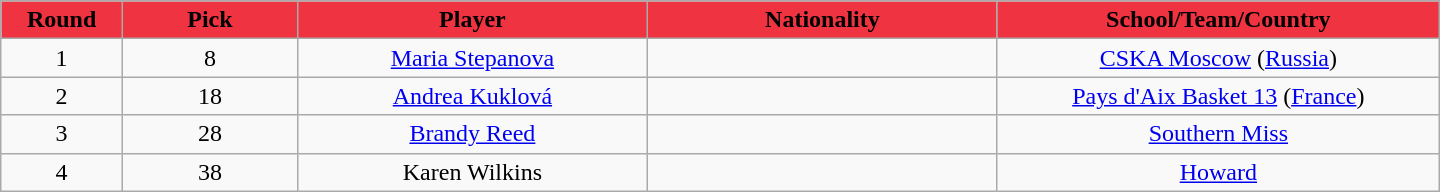<table class="wikitable" style="text-align:center; width:60em">
<tr>
<th style="background: #EF3340" width="2%"><span>Round</span></th>
<th style="background: #EF3340" width="5%"><span>Pick</span></th>
<th style="background: #EF3340" width="10%"><span>Player</span></th>
<th style="background: #EF3340" width="10%"><span>Nationality</span></th>
<th style="background: #EF3340" width="10%"><span>School/Team/Country</span></th>
</tr>
<tr>
<td>1</td>
<td>8</td>
<td><a href='#'>Maria Stepanova</a></td>
<td></td>
<td><a href='#'>CSKA Moscow</a> (<a href='#'>Russia</a>)</td>
</tr>
<tr>
<td>2</td>
<td>18</td>
<td><a href='#'>Andrea Kuklová</a></td>
<td></td>
<td><a href='#'>Pays d'Aix Basket 13</a> (<a href='#'>France</a>)</td>
</tr>
<tr>
<td>3</td>
<td>28</td>
<td><a href='#'>Brandy Reed</a></td>
<td></td>
<td><a href='#'>Southern Miss</a></td>
</tr>
<tr>
<td>4</td>
<td>38</td>
<td>Karen Wilkins</td>
<td></td>
<td><a href='#'>Howard</a></td>
</tr>
</table>
